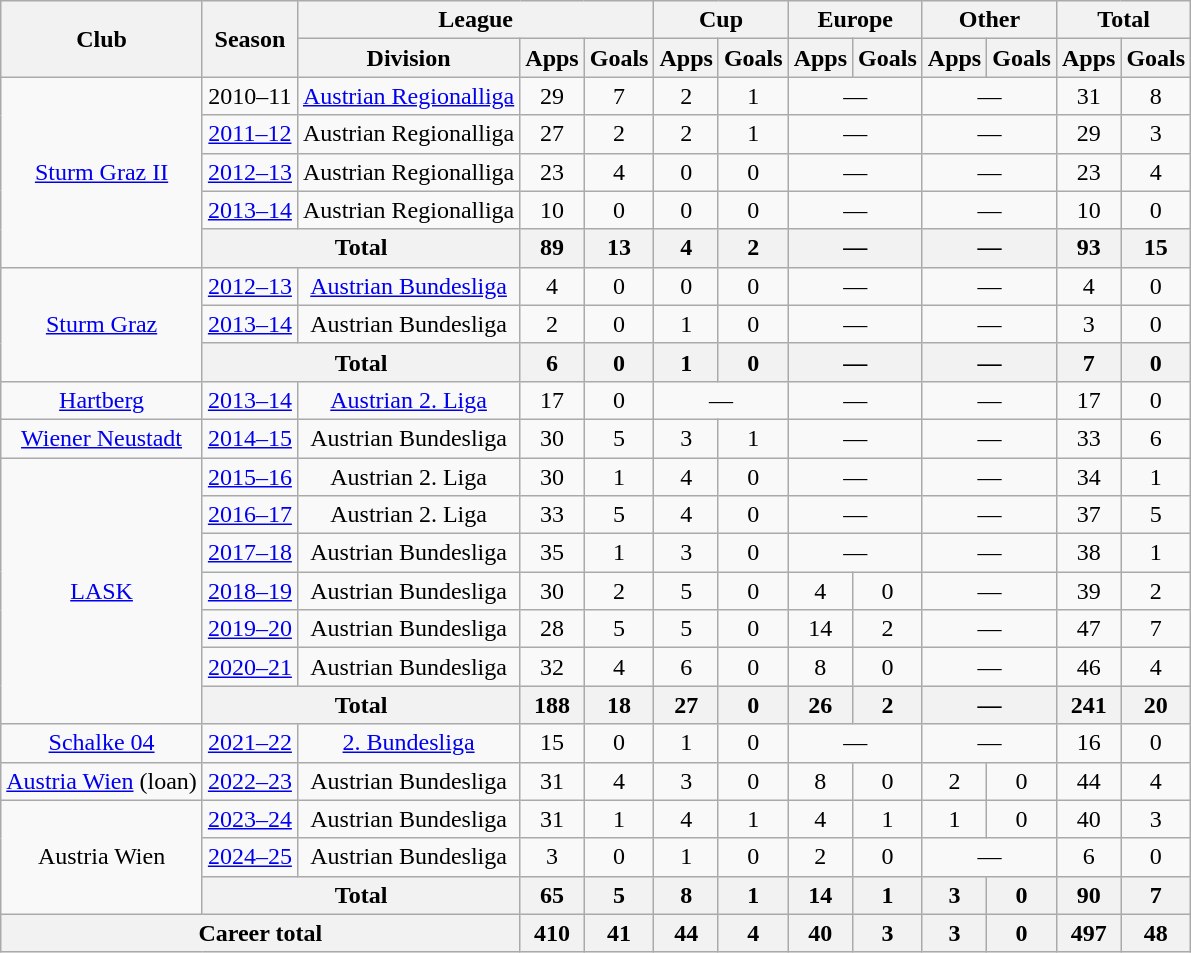<table class="wikitable nowrap" style="text-align:center">
<tr>
<th rowspan="2">Club</th>
<th rowspan="2">Season</th>
<th colspan="3">League</th>
<th colspan="2">Cup</th>
<th colspan="2">Europe</th>
<th colspan="2">Other</th>
<th colspan="2">Total</th>
</tr>
<tr>
<th>Division</th>
<th>Apps</th>
<th>Goals</th>
<th>Apps</th>
<th>Goals</th>
<th>Apps</th>
<th>Goals</th>
<th>Apps</th>
<th>Goals</th>
<th>Apps</th>
<th>Goals</th>
</tr>
<tr>
<td rowspan="5"><a href='#'>Sturm Graz II</a></td>
<td>2010–11</td>
<td><a href='#'>Austrian Regionalliga</a></td>
<td>29</td>
<td>7</td>
<td>2</td>
<td>1</td>
<td colspan="2">—</td>
<td colspan="2">—</td>
<td>31</td>
<td>8</td>
</tr>
<tr>
<td><a href='#'>2011–12</a></td>
<td>Austrian Regionalliga</td>
<td>27</td>
<td>2</td>
<td>2</td>
<td>1</td>
<td colspan="2">—</td>
<td colspan="2">—</td>
<td>29</td>
<td>3</td>
</tr>
<tr>
<td><a href='#'>2012–13</a></td>
<td>Austrian Regionalliga</td>
<td>23</td>
<td>4</td>
<td>0</td>
<td>0</td>
<td colspan="2">—</td>
<td colspan="2">—</td>
<td>23</td>
<td>4</td>
</tr>
<tr>
<td><a href='#'>2013–14</a></td>
<td>Austrian Regionalliga</td>
<td>10</td>
<td>0</td>
<td>0</td>
<td>0</td>
<td colspan="2">—</td>
<td colspan="2">—</td>
<td>10</td>
<td>0</td>
</tr>
<tr>
<th colspan="2">Total</th>
<th>89</th>
<th>13</th>
<th>4</th>
<th>2</th>
<th colspan="2">—</th>
<th colspan="2">—</th>
<th>93</th>
<th>15</th>
</tr>
<tr>
<td rowspan="3"><a href='#'>Sturm Graz</a></td>
<td><a href='#'>2012–13</a></td>
<td><a href='#'>Austrian Bundesliga</a></td>
<td>4</td>
<td>0</td>
<td>0</td>
<td>0</td>
<td colspan="2">—</td>
<td colspan="2">—</td>
<td>4</td>
<td>0</td>
</tr>
<tr>
<td><a href='#'>2013–14</a></td>
<td>Austrian Bundesliga</td>
<td>2</td>
<td>0</td>
<td>1</td>
<td>0</td>
<td colspan="2">—</td>
<td colspan="2">—</td>
<td>3</td>
<td>0</td>
</tr>
<tr>
<th colspan="2">Total</th>
<th>6</th>
<th>0</th>
<th>1</th>
<th>0</th>
<th colspan="2">—</th>
<th colspan="2">—</th>
<th>7</th>
<th>0</th>
</tr>
<tr>
<td><a href='#'>Hartberg</a></td>
<td><a href='#'>2013–14</a></td>
<td><a href='#'>Austrian 2. Liga</a></td>
<td>17</td>
<td>0</td>
<td colspan="2">—</td>
<td colspan="2">—</td>
<td colspan="2">—</td>
<td>17</td>
<td>0</td>
</tr>
<tr>
<td><a href='#'>Wiener Neustadt</a></td>
<td><a href='#'>2014–15</a></td>
<td>Austrian Bundesliga</td>
<td>30</td>
<td>5</td>
<td>3</td>
<td>1</td>
<td colspan="2">—</td>
<td colspan="2">—</td>
<td>33</td>
<td>6</td>
</tr>
<tr>
<td rowspan="7"><a href='#'>LASK</a></td>
<td><a href='#'>2015–16</a></td>
<td>Austrian 2. Liga</td>
<td>30</td>
<td>1</td>
<td>4</td>
<td>0</td>
<td colspan="2">—</td>
<td colspan="2">—</td>
<td>34</td>
<td>1</td>
</tr>
<tr>
<td><a href='#'>2016–17</a></td>
<td>Austrian 2. Liga</td>
<td>33</td>
<td>5</td>
<td>4</td>
<td>0</td>
<td colspan="2">—</td>
<td colspan="2">—</td>
<td>37</td>
<td>5</td>
</tr>
<tr>
<td><a href='#'>2017–18</a></td>
<td>Austrian Bundesliga</td>
<td>35</td>
<td>1</td>
<td>3</td>
<td>0</td>
<td colspan="2">—</td>
<td colspan="2">—</td>
<td>38</td>
<td>1</td>
</tr>
<tr>
<td><a href='#'>2018–19</a></td>
<td>Austrian Bundesliga</td>
<td>30</td>
<td>2</td>
<td>5</td>
<td>0</td>
<td>4</td>
<td>0</td>
<td colspan="2">—</td>
<td>39</td>
<td>2</td>
</tr>
<tr>
<td><a href='#'>2019–20</a></td>
<td>Austrian Bundesliga</td>
<td>28</td>
<td>5</td>
<td>5</td>
<td>0</td>
<td>14</td>
<td>2</td>
<td colspan="2">—</td>
<td>47</td>
<td>7</td>
</tr>
<tr>
<td><a href='#'>2020–21</a></td>
<td>Austrian Bundesliga</td>
<td>32</td>
<td>4</td>
<td>6</td>
<td>0</td>
<td>8</td>
<td>0</td>
<td colspan="2">—</td>
<td>46</td>
<td>4</td>
</tr>
<tr>
<th colspan="2">Total</th>
<th>188</th>
<th>18</th>
<th>27</th>
<th>0</th>
<th>26</th>
<th>2</th>
<th colspan="2">—</th>
<th>241</th>
<th>20</th>
</tr>
<tr>
<td><a href='#'>Schalke 04</a></td>
<td><a href='#'>2021–22</a></td>
<td><a href='#'>2. Bundesliga</a></td>
<td>15</td>
<td>0</td>
<td>1</td>
<td>0</td>
<td colspan="2">—</td>
<td colspan="2">—</td>
<td>16</td>
<td>0</td>
</tr>
<tr>
<td><a href='#'>Austria Wien</a> (loan)</td>
<td><a href='#'>2022–23</a></td>
<td>Austrian Bundesliga</td>
<td>31</td>
<td>4</td>
<td>3</td>
<td>0</td>
<td>8</td>
<td>0</td>
<td>2</td>
<td>0</td>
<td>44</td>
<td>4</td>
</tr>
<tr>
<td rowspan="3">Austria Wien</td>
<td><a href='#'>2023–24</a></td>
<td>Austrian Bundesliga</td>
<td>31</td>
<td>1</td>
<td>4</td>
<td>1</td>
<td>4</td>
<td>1</td>
<td>1</td>
<td>0</td>
<td>40</td>
<td>3</td>
</tr>
<tr>
<td><a href='#'>2024–25</a></td>
<td>Austrian Bundesliga</td>
<td>3</td>
<td>0</td>
<td>1</td>
<td>0</td>
<td>2</td>
<td>0</td>
<td colspan="2">—</td>
<td>6</td>
<td>0</td>
</tr>
<tr>
<th colspan="2">Total</th>
<th>65</th>
<th>5</th>
<th>8</th>
<th>1</th>
<th>14</th>
<th>1</th>
<th>3</th>
<th>0</th>
<th>90</th>
<th>7</th>
</tr>
<tr>
<th colspan="3">Career total</th>
<th>410</th>
<th>41</th>
<th>44</th>
<th>4</th>
<th>40</th>
<th>3</th>
<th>3</th>
<th>0</th>
<th>497</th>
<th>48</th>
</tr>
</table>
